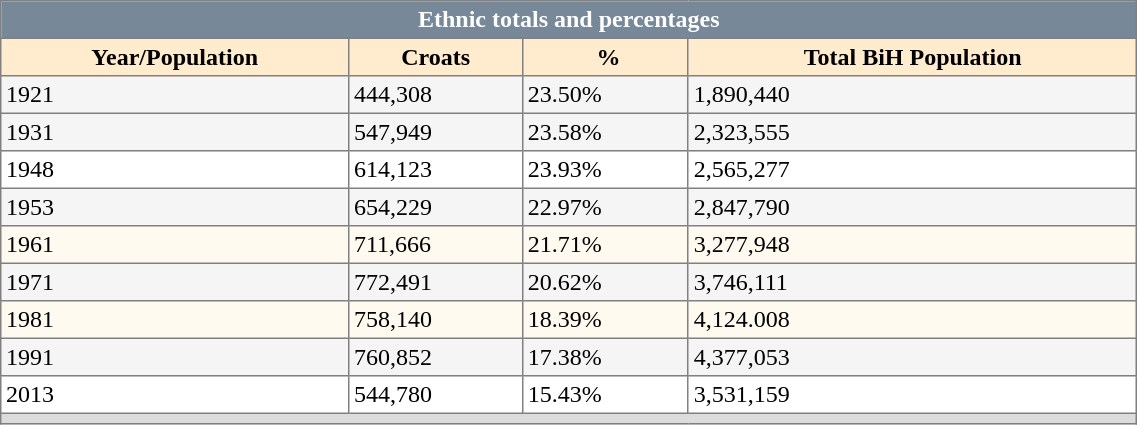<table border="2" cellspacing="0" cellpadding="3" rules="all" width="60%" style="clear:all; margin:3px 0 0em 0em; border-style: solid; border-width: 1px; border-collapse:collapse; font-size:100%; empty-cells:show">
<tr>
<td colspan="14" align=center style="background:#778899; color:white"><strong>Ethnic totals and percentages</strong></td>
</tr>
<tr bgcolor="#FFEBCD">
<th>Year/Population</th>
<th>Croats</th>
<th> %</th>
<th>Total BiH Population</th>
</tr>
<tr bgcolor="#f5f5f5">
<td>1921</td>
<td>444,308</td>
<td>23.50%</td>
<td>1,890,440</td>
</tr>
<tr bgcolor="#f5f5f5">
<td>1931</td>
<td>547,949</td>
<td>23.58%</td>
<td>2,323,555</td>
</tr>
<tr>
<td>1948</td>
<td>614,123</td>
<td>23.93%</td>
<td>2,565,277</td>
</tr>
<tr bgcolor="#f5f5f5">
<td>1953</td>
<td>654,229</td>
<td>22.97%</td>
<td>2,847,790</td>
</tr>
<tr bgcolor="#fffaf0">
<td>1961</td>
<td>711,666</td>
<td>21.71%</td>
<td>3,277,948</td>
</tr>
<tr bgcolor="#f5f5f5">
<td>1971</td>
<td>772,491</td>
<td>20.62%</td>
<td>3,746,111</td>
</tr>
<tr bgcolor="#fffaf0">
<td>1981</td>
<td>758,140</td>
<td>18.39%</td>
<td>4,124.008</td>
</tr>
<tr bgcolor="#f5f5f5">
<td>1991</td>
<td>760,852</td>
<td>17.38%</td>
<td>4,377,053</td>
</tr>
<tr>
<td>2013</td>
<td>544,780</td>
<td>15.43%</td>
<td>3,531,159</td>
</tr>
<tr>
<td colspan="10" align=center style="background:#dcdcdc;"></td>
</tr>
</table>
